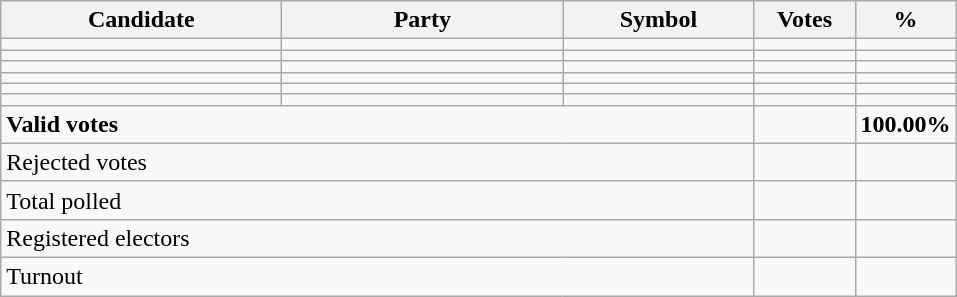<table class="wikitable" border="1" style="text-align:right;">
<tr>
<th align=left width="180">Candidate</th>
<th align=left width="180">Party</th>
<th align=left width="120">Symbol</th>
<th align=left width="60">Votes</th>
<th align=left width="60">%</th>
</tr>
<tr>
<td align=left></td>
<td align=left></td>
<td></td>
<td></td>
<td></td>
</tr>
<tr>
<td align=left></td>
<td align=left></td>
<td></td>
<td></td>
<td></td>
</tr>
<tr>
<td align=left></td>
<td align=left></td>
<td></td>
<td></td>
<td></td>
</tr>
<tr>
<td align=left></td>
<td align=left></td>
<td></td>
<td></td>
<td></td>
</tr>
<tr>
<td align=left></td>
<td align=left></td>
<td></td>
<td></td>
<td></td>
</tr>
<tr>
<td align=left></td>
<td align=left></td>
<td></td>
<td></td>
<td></td>
</tr>
<tr>
<td align=left colspan=3><strong>Valid votes</strong></td>
<td><strong> </strong></td>
<td><strong>100.00%</strong></td>
</tr>
<tr>
<td align=left colspan=3>Rejected votes</td>
<td></td>
<td></td>
</tr>
<tr>
<td align=left colspan=3>Total polled</td>
<td></td>
<td></td>
</tr>
<tr>
<td align=left colspan=3>Registered electors</td>
<td></td>
<td></td>
</tr>
<tr>
<td align=left colspan=3>Turnout</td>
<td></td>
</tr>
</table>
